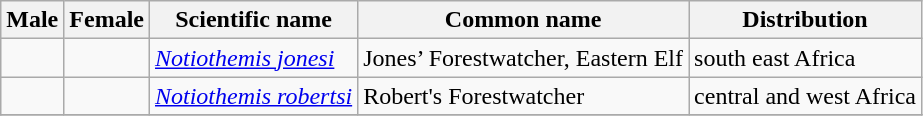<table class="wikitable">
<tr>
<th>Male</th>
<th>Female</th>
<th>Scientific name</th>
<th>Common name</th>
<th>Distribution</th>
</tr>
<tr>
<td></td>
<td></td>
<td><em><a href='#'>Notiothemis jonesi</a></em> </td>
<td>Jones’ Forestwatcher, Eastern Elf</td>
<td>south east Africa</td>
</tr>
<tr>
<td></td>
<td></td>
<td><em><a href='#'>Notiothemis robertsi</a></em> </td>
<td>Robert's Forestwatcher</td>
<td>central and west Africa</td>
</tr>
<tr>
</tr>
</table>
